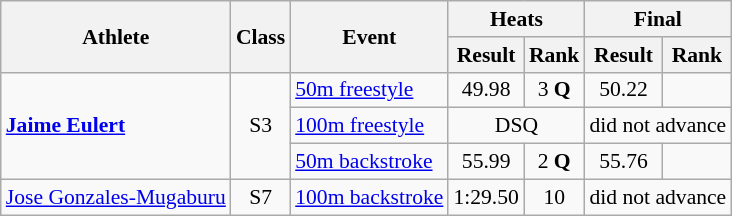<table class=wikitable style="font-size:90%">
<tr>
<th rowspan="2">Athlete</th>
<th rowspan="2">Class</th>
<th rowspan="2">Event</th>
<th colspan="2">Heats</th>
<th colspan="2">Final</th>
</tr>
<tr>
<th>Result</th>
<th>Rank</th>
<th>Result</th>
<th>Rank</th>
</tr>
<tr>
<td rowspan="3"><strong><a href='#'>Jaime Eulert</a></strong></td>
<td rowspan="3" style="text-align:center;">S3</td>
<td><a href='#'>50m freestyle</a></td>
<td style="text-align:center;">49.98</td>
<td style="text-align:center;">3 <strong>Q</strong></td>
<td style="text-align:center;">50.22</td>
<td style="text-align:center;"></td>
</tr>
<tr>
<td><a href='#'>100m freestyle</a></td>
<td style="text-align:center;" colspan="2">DSQ</td>
<td style="text-align:center;" colspan="2">did not advance</td>
</tr>
<tr>
<td><a href='#'>50m backstroke</a></td>
<td style="text-align:center;">55.99</td>
<td style="text-align:center;">2 <strong>Q</strong></td>
<td style="text-align:center;">55.76</td>
<td style="text-align:center;"></td>
</tr>
<tr>
<td><a href='#'>Jose Gonzales-Mugaburu</a></td>
<td style="text-align:center;">S7</td>
<td><a href='#'>100m backstroke</a></td>
<td style="text-align:center;">1:29.50</td>
<td style="text-align:center;">10</td>
<td style="text-align:center;" colspan="2">did not advance</td>
</tr>
</table>
